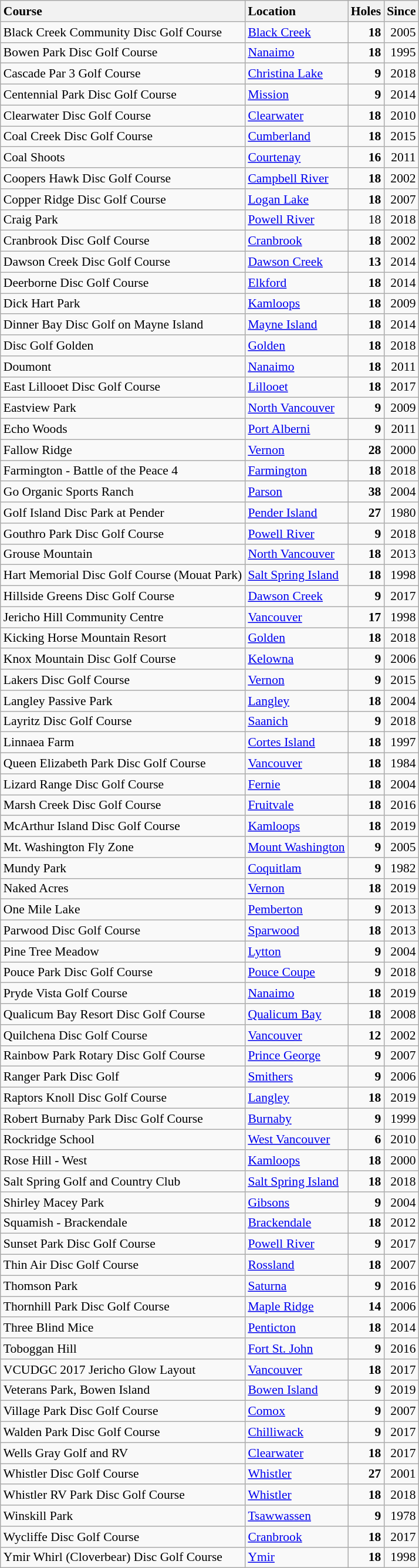<table class="compact sortable wikitable" style="font-size: 90%">
<tr>
<th style="text-align:left;">Course</th>
<th style="text-align:left;">Location</th>
<th style="text-align:left;">Holes</th>
<th style="text-align:left;">Since</th>
</tr>
<tr>
<td>Black Creek Community Disc Golf Course</td>
<td><a href='#'>Black Creek</a></td>
<td style="text-align:right;"><strong>18</strong></td>
<td style="text-align:right;">2005</td>
</tr>
<tr>
<td>Bowen Park Disc Golf Course</td>
<td><a href='#'>Nanaimo</a></td>
<td style="text-align:right;"><strong>18</strong></td>
<td style="text-align:right;">1995</td>
</tr>
<tr>
<td>Cascade Par 3 Golf Course</td>
<td><a href='#'>Christina Lake</a></td>
<td style="text-align:right;"><strong>9</strong></td>
<td style="text-align:right;">2018</td>
</tr>
<tr>
<td>Centennial Park Disc Golf Course</td>
<td><a href='#'>Mission</a></td>
<td style="text-align:right;"><strong>9</strong></td>
<td style="text-align:right;">2014</td>
</tr>
<tr>
<td>Clearwater Disc Golf Course</td>
<td><a href='#'>Clearwater</a></td>
<td style="text-align:right;"><strong>18</strong></td>
<td style="text-align:right;">2010</td>
</tr>
<tr>
<td>Coal Creek Disc Golf Course</td>
<td><a href='#'>Cumberland</a></td>
<td style="text-align:right;"><strong>18</strong></td>
<td style="text-align:right;">2015</td>
</tr>
<tr>
<td>Coal Shoots</td>
<td><a href='#'>Courtenay</a></td>
<td style="text-align:right;"><strong>16</strong></td>
<td style="text-align:right;">2011</td>
</tr>
<tr>
<td>Coopers Hawk Disc Golf Course</td>
<td><a href='#'>Campbell River</a></td>
<td style="text-align:right;"><strong>18</strong></td>
<td style="text-align:right;">2002</td>
</tr>
<tr>
<td>Copper Ridge Disc Golf Course</td>
<td><a href='#'>Logan Lake</a></td>
<td style="text-align:right;"><strong>18</strong></td>
<td style="text-align:right;">2007</td>
</tr>
<tr>
<td>Craig Park</td>
<td><a href='#'>Powell River</a></td>
<td style="text-align:right;">18</td>
<td style="text-align:right;">2018</td>
</tr>
<tr>
<td>Cranbrook Disc Golf Course</td>
<td><a href='#'>Cranbrook</a></td>
<td style="text-align:right;"><strong>18</strong></td>
<td style="text-align:right;">2002</td>
</tr>
<tr>
<td>Dawson Creek Disc Golf Course</td>
<td><a href='#'>Dawson Creek</a></td>
<td style="text-align:right;"><strong>13</strong></td>
<td style="text-align:right;">2014</td>
</tr>
<tr>
<td>Deerborne Disc Golf Course</td>
<td><a href='#'>Elkford</a></td>
<td style="text-align:right;"><strong>18</strong></td>
<td style="text-align:right;">2014</td>
</tr>
<tr>
<td>Dick Hart Park</td>
<td><a href='#'>Kamloops</a></td>
<td style="text-align:right;"><strong>18</strong></td>
<td style="text-align:right;">2009</td>
</tr>
<tr>
<td>Dinner Bay Disc Golf on Mayne Island</td>
<td><a href='#'>Mayne Island</a></td>
<td style="text-align:right;"><strong>18</strong></td>
<td style="text-align:right;">2014</td>
</tr>
<tr>
<td>Disc Golf Golden</td>
<td><a href='#'>Golden</a></td>
<td style="text-align:right;"><strong>18</strong></td>
<td style="text-align:right;">2018</td>
</tr>
<tr>
<td>Doumont</td>
<td><a href='#'>Nanaimo</a></td>
<td style="text-align:right;"><strong>18</strong></td>
<td style="text-align:right;">2011</td>
</tr>
<tr>
<td>East Lillooet Disc Golf Course</td>
<td><a href='#'>Lillooet</a></td>
<td style="text-align:right;"><strong>18</strong></td>
<td style="text-align:right;">2017</td>
</tr>
<tr>
<td>Eastview Park</td>
<td><a href='#'>North Vancouver</a></td>
<td style="text-align:right;"><strong>9</strong></td>
<td style="text-align:right;">2009</td>
</tr>
<tr>
<td>Echo Woods</td>
<td><a href='#'>Port Alberni</a></td>
<td style="text-align:right;"><strong>9</strong></td>
<td style="text-align:right;">2011</td>
</tr>
<tr>
<td>Fallow Ridge</td>
<td><a href='#'>Vernon</a></td>
<td style="text-align:right;"><strong>28</strong></td>
<td style="text-align:right;">2000</td>
</tr>
<tr>
<td>Farmington - Battle of the Peace 4</td>
<td><a href='#'>Farmington</a></td>
<td style="text-align:right;"><strong>18</strong></td>
<td style="text-align:right;">2018</td>
</tr>
<tr>
<td>Go Organic Sports Ranch</td>
<td><a href='#'>Parson</a></td>
<td style="text-align:right;"><strong>38</strong></td>
<td style="text-align:right;">2004</td>
</tr>
<tr>
<td>Golf Island Disc Park at Pender</td>
<td><a href='#'>Pender Island</a></td>
<td style="text-align:right;"><strong>27</strong></td>
<td style="text-align:right;">1980</td>
</tr>
<tr>
<td>Gouthro Park Disc Golf Course</td>
<td><a href='#'>Powell River</a></td>
<td style="text-align:right;"><strong>9</strong></td>
<td style="text-align:right;">2018</td>
</tr>
<tr>
<td>Grouse Mountain</td>
<td><a href='#'>North Vancouver</a></td>
<td style="text-align:right;"><strong>18</strong></td>
<td style="text-align:right;">2013</td>
</tr>
<tr>
<td>Hart Memorial Disc Golf Course (Mouat Park)</td>
<td><a href='#'>Salt Spring Island</a></td>
<td style="text-align:right;"><strong>18</strong></td>
<td style="text-align:right;">1998</td>
</tr>
<tr>
<td>Hillside Greens Disc Golf Course</td>
<td><a href='#'>Dawson Creek</a></td>
<td style="text-align:right;"><strong>9</strong></td>
<td style="text-align:right;">2017</td>
</tr>
<tr>
<td>Jericho Hill Community Centre</td>
<td><a href='#'>Vancouver</a></td>
<td style="text-align:right;"><strong>17</strong></td>
<td style="text-align:right;">1998</td>
</tr>
<tr>
<td>Kicking Horse Mountain Resort</td>
<td><a href='#'>Golden</a></td>
<td style="text-align:right;"><strong>18</strong></td>
<td style="text-align:right;">2018</td>
</tr>
<tr>
<td>Knox Mountain Disc Golf Course</td>
<td><a href='#'>Kelowna</a></td>
<td style="text-align:right;"><strong>9</strong></td>
<td style="text-align:right;">2006</td>
</tr>
<tr>
<td>Lakers Disc Golf Course</td>
<td><a href='#'>Vernon</a></td>
<td style="text-align:right;"><strong>9</strong></td>
<td style="text-align:right;">2015</td>
</tr>
<tr>
<td>Langley Passive Park</td>
<td><a href='#'>Langley</a></td>
<td style="text-align:right;"><strong>18</strong></td>
<td style="text-align:right;">2004</td>
</tr>
<tr>
<td>Layritz Disc Golf Course</td>
<td><a href='#'>Saanich</a></td>
<td style="text-align:right;"><strong>9</strong></td>
<td style="text-align:right;">2018</td>
</tr>
<tr>
<td>Linnaea Farm</td>
<td><a href='#'>Cortes Island</a></td>
<td style="text-align:right;"><strong>18</strong></td>
<td style="text-align:right;">1997</td>
</tr>
<tr>
<td>Queen Elizabeth Park Disc Golf Course</td>
<td><a href='#'>Vancouver</a></td>
<td style="text-align:right;"><strong>18</strong></td>
<td style="text-align:right;">1984</td>
</tr>
<tr>
<td>Lizard Range Disc Golf Course</td>
<td><a href='#'>Fernie</a></td>
<td style="text-align:right;"><strong>18</strong></td>
<td style="text-align:right;">2004</td>
</tr>
<tr>
<td>Marsh Creek Disc Golf Course</td>
<td><a href='#'>Fruitvale</a></td>
<td style="text-align:right;"><strong>18</strong></td>
<td style="text-align:right;">2016</td>
</tr>
<tr>
<td>McArthur Island Disc Golf Course</td>
<td><a href='#'>Kamloops</a></td>
<td style="text-align:right;"><strong>18</strong></td>
<td style="text-align:right;">2019</td>
</tr>
<tr>
<td>Mt. Washington Fly Zone</td>
<td><a href='#'>Mount Washington</a></td>
<td style="text-align:right;"><strong>9</strong></td>
<td style="text-align:right;">2005</td>
</tr>
<tr>
<td>Mundy Park</td>
<td><a href='#'>Coquitlam</a></td>
<td style="text-align:right;"><strong>9</strong></td>
<td style="text-align:right;">1982</td>
</tr>
<tr>
<td>Naked Acres</td>
<td><a href='#'>Vernon</a></td>
<td style="text-align:right;"><strong>18</strong></td>
<td style="text-align:right;">2019</td>
</tr>
<tr>
<td>One Mile Lake</td>
<td><a href='#'>Pemberton</a></td>
<td style="text-align:right;"><strong>9</strong></td>
<td style="text-align:right;">2013</td>
</tr>
<tr>
<td>Parwood Disc Golf Course</td>
<td><a href='#'>Sparwood</a></td>
<td style="text-align:right;"><strong>18</strong></td>
<td style="text-align:right;">2013</td>
</tr>
<tr>
<td>Pine Tree Meadow</td>
<td><a href='#'>Lytton</a></td>
<td style="text-align:right;"><strong>9</strong></td>
<td style="text-align:right;">2004</td>
</tr>
<tr>
<td>Pouce Park Disc Golf Course</td>
<td><a href='#'>Pouce Coupe</a></td>
<td style="text-align:right;"><strong>9</strong></td>
<td style="text-align:right;">2018</td>
</tr>
<tr>
<td>Pryde Vista Golf Course</td>
<td><a href='#'>Nanaimo</a></td>
<td style="text-align:right;"><strong>18</strong></td>
<td style="text-align:right;">2019</td>
</tr>
<tr>
<td>Qualicum Bay Resort Disc Golf Course</td>
<td><a href='#'>Qualicum Bay</a></td>
<td style="text-align:right;"><strong>18</strong></td>
<td style="text-align:right;">2008</td>
</tr>
<tr>
<td>Quilchena Disc Golf Course</td>
<td><a href='#'>Vancouver</a></td>
<td style="text-align:right;"><strong>12</strong></td>
<td style="text-align:right;">2002</td>
</tr>
<tr>
<td>Rainbow Park Rotary Disc Golf Course</td>
<td><a href='#'>Prince George</a></td>
<td style="text-align:right;"><strong>9</strong></td>
<td style="text-align:right;">2007</td>
</tr>
<tr>
<td>Ranger Park Disc Golf</td>
<td><a href='#'>Smithers</a></td>
<td style="text-align:right;"><strong>9</strong></td>
<td style="text-align:right;">2006</td>
</tr>
<tr>
<td>Raptors Knoll Disc Golf Course</td>
<td><a href='#'>Langley</a></td>
<td style="text-align:right;"><strong>18</strong></td>
<td style="text-align:right;">2019</td>
</tr>
<tr>
<td>Robert Burnaby Park Disc Golf Course</td>
<td><a href='#'>Burnaby</a></td>
<td style="text-align:right;"><strong>9</strong></td>
<td style="text-align:right;">1999</td>
</tr>
<tr>
<td>Rockridge School</td>
<td><a href='#'>West Vancouver</a></td>
<td style="text-align:right;"><strong>6</strong></td>
<td style="text-align:right;">2010</td>
</tr>
<tr>
<td>Rose Hill - West</td>
<td><a href='#'>Kamloops</a></td>
<td style="text-align:right;"><strong>18</strong></td>
<td style="text-align:right;">2000</td>
</tr>
<tr>
<td>Salt Spring Golf and Country Club</td>
<td><a href='#'>Salt Spring Island</a></td>
<td style="text-align:right;"><strong>18</strong></td>
<td style="text-align:right;">2018</td>
</tr>
<tr>
<td>Shirley Macey Park</td>
<td><a href='#'>Gibsons</a></td>
<td style="text-align:right;"><strong>9</strong></td>
<td style="text-align:right;">2004</td>
</tr>
<tr>
<td>Squamish - Brackendale</td>
<td><a href='#'>Brackendale</a></td>
<td style="text-align:right;"><strong>18</strong></td>
<td style="text-align:right;">2012</td>
</tr>
<tr>
<td>Sunset Park Disc Golf Course</td>
<td><a href='#'>Powell River</a></td>
<td style="text-align:right;"><strong>9</strong></td>
<td style="text-align:right;">2017</td>
</tr>
<tr>
<td>Thin Air Disc Golf Course</td>
<td><a href='#'>Rossland</a></td>
<td style="text-align:right;"><strong>18</strong></td>
<td style="text-align:right;">2007</td>
</tr>
<tr>
<td>Thomson Park</td>
<td><a href='#'>Saturna</a></td>
<td style="text-align:right;"><strong>9</strong></td>
<td style="text-align:right;">2016</td>
</tr>
<tr>
<td>Thornhill Park Disc Golf Course</td>
<td><a href='#'>Maple Ridge</a></td>
<td style="text-align:right;"><strong>14</strong></td>
<td style="text-align:right;">2006</td>
</tr>
<tr>
<td>Three Blind Mice</td>
<td><a href='#'>Penticton</a></td>
<td style="text-align:right;"><strong>18</strong></td>
<td style="text-align:right;">2014</td>
</tr>
<tr>
<td>Toboggan Hill</td>
<td><a href='#'>Fort St. John</a></td>
<td style="text-align:right;"><strong>9</strong></td>
<td style="text-align:right;">2016</td>
</tr>
<tr>
<td>VCUDGC 2017 Jericho Glow Layout</td>
<td><a href='#'>Vancouver</a></td>
<td style="text-align:right;"><strong>18</strong></td>
<td style="text-align:right;">2017</td>
</tr>
<tr>
<td>Veterans Park, Bowen Island</td>
<td><a href='#'>Bowen Island</a></td>
<td style="text-align:right;"><strong>9</strong></td>
<td style="text-align:right;">2019</td>
</tr>
<tr>
<td>Village Park Disc Golf Course</td>
<td><a href='#'>Comox</a></td>
<td style="text-align:right;"><strong>9</strong></td>
<td style="text-align:right;">2007</td>
</tr>
<tr>
<td>Walden Park Disc Golf Course</td>
<td><a href='#'>Chilliwack</a></td>
<td style="text-align:right;"><strong>9</strong></td>
<td style="text-align:right;">2017</td>
</tr>
<tr>
<td>Wells Gray Golf and RV</td>
<td><a href='#'>Clearwater</a></td>
<td style="text-align:right;"><strong>18</strong></td>
<td style="text-align:right;">2017</td>
</tr>
<tr>
<td>Whistler Disc Golf Course</td>
<td><a href='#'>Whistler</a></td>
<td style="text-align:right;"><strong>27</strong></td>
<td style="text-align:right;">2001</td>
</tr>
<tr>
<td>Whistler RV Park Disc Golf Course</td>
<td><a href='#'>Whistler</a></td>
<td style="text-align:right;"><strong>18</strong></td>
<td style="text-align:right;">2018</td>
</tr>
<tr>
<td>Winskill Park</td>
<td><a href='#'>Tsawwassen</a></td>
<td style="text-align:right;"><strong>9</strong></td>
<td style="text-align:right;">1978</td>
</tr>
<tr>
<td>Wycliffe Disc Golf Course</td>
<td><a href='#'>Cranbrook</a></td>
<td style="text-align:right;"><strong>18</strong></td>
<td style="text-align:right;">2017</td>
</tr>
<tr>
<td>Ymir Whirl (Cloverbear) Disc Golf Course</td>
<td><a href='#'>Ymir</a></td>
<td style="text-align:right;"><strong>18</strong></td>
<td style="text-align:right;">1998</td>
</tr>
</table>
